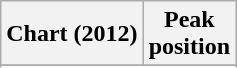<table class="wikitable sortable plainrowheaders" style="text-align:center">
<tr>
<th>Chart (2012)</th>
<th>Peak<br>position</th>
</tr>
<tr>
</tr>
<tr>
</tr>
<tr>
</tr>
<tr>
</tr>
<tr>
</tr>
<tr>
</tr>
<tr>
</tr>
<tr>
</tr>
<tr>
</tr>
<tr>
</tr>
<tr>
</tr>
<tr>
</tr>
<tr>
</tr>
<tr>
</tr>
</table>
